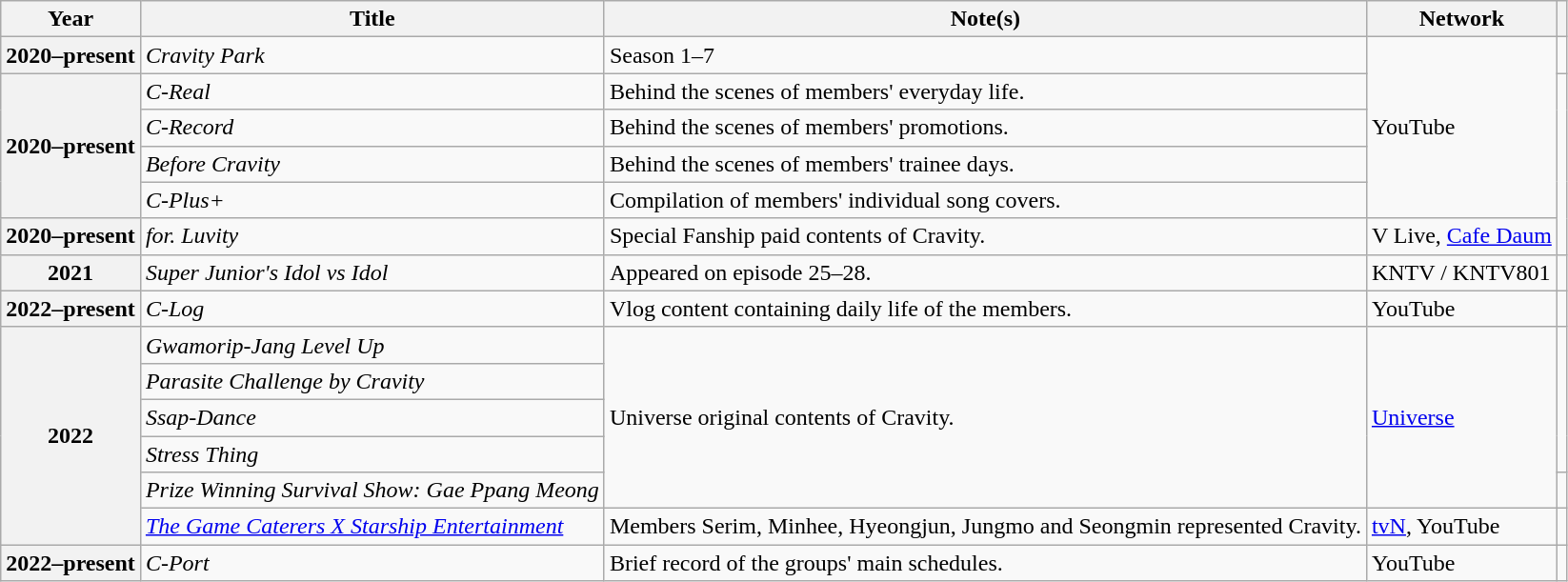<table class="wikitable plainrowheaders">
<tr>
<th scope="col">Year</th>
<th scope="col">Title</th>
<th scope="col">Note(s)</th>
<th scope="col">Network</th>
<th scope="col"></th>
</tr>
<tr>
<th scope="row">2020–present</th>
<td><em>Cravity Park</em></td>
<td>Season 1–7</td>
<td rowspan="5">YouTube</td>
<td align=center></td>
</tr>
<tr>
<th scope="row" rowspan="4">2020–present</th>
<td><em>C-Real</em></td>
<td>Behind the scenes of members' everyday life.</td>
<td align=center rowspan="5"></td>
</tr>
<tr>
<td><em>C-Record</em></td>
<td>Behind the scenes of members' promotions.</td>
</tr>
<tr>
<td><em>Before Cravity</em></td>
<td>Behind the scenes of members' trainee days.</td>
</tr>
<tr>
<td><em>C-Plus+</em></td>
<td>Compilation of members' individual song covers.</td>
</tr>
<tr>
<th scope="row">2020–present</th>
<td><em>for. Luvity</em></td>
<td>Special Fanship paid contents of Cravity.</td>
<td>V Live, <a href='#'>Cafe Daum</a></td>
</tr>
<tr>
<th scope="row">2021</th>
<td><em>Super Junior's Idol vs Idol</em></td>
<td>Appeared on episode 25–28.</td>
<td>KNTV / KNTV801</td>
<td align=center></td>
</tr>
<tr>
<th scope="row">2022–present</th>
<td><em>C-Log</em></td>
<td>Vlog content containing daily life of the members.</td>
<td>YouTube</td>
<td align=center></td>
</tr>
<tr>
<th scope="row" rowspan="6">2022</th>
<td><em>Gwamorip-Jang Level Up</em></td>
<td rowspan="5">Universe original contents of Cravity.</td>
<td rowspan="5"><a href='#'>Universe</a></td>
<td align=center rowspan="4"></td>
</tr>
<tr>
<td><em>Parasite Challenge by Cravity</em></td>
</tr>
<tr>
<td><em>Ssap-Dance</em></td>
</tr>
<tr>
<td><em>Stress Thing</em></td>
</tr>
<tr>
<td><em>Prize Winning Survival Show: Gae Ppang Meong</em></td>
<td align=center></td>
</tr>
<tr>
<td><em><a href='#'>The Game Caterers X Starship Entertainment</a></em></td>
<td>Members Serim, Minhee, Hyeongjun, Jungmo and Seongmin represented Cravity.</td>
<td><a href='#'>tvN</a>, YouTube</td>
<td align=center></td>
</tr>
<tr>
<th scope="row">2022–present</th>
<td><em>C-Port</em></td>
<td>Brief record of the groups' main schedules.</td>
<td>YouTube</td>
<td align=center></td>
</tr>
</table>
